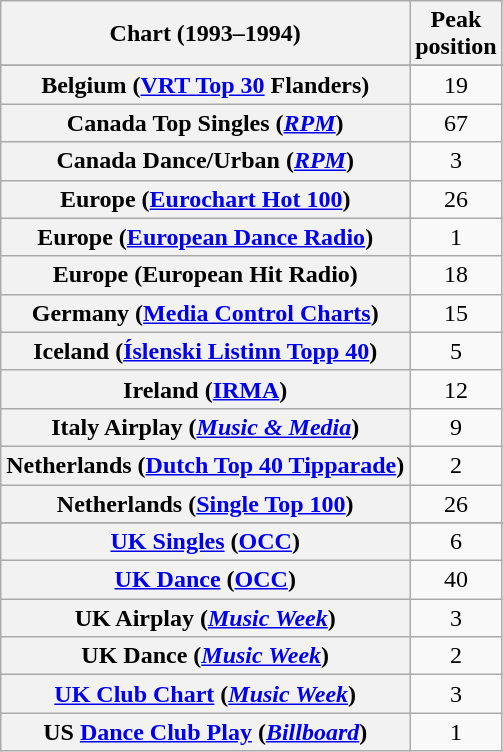<table class="wikitable plainrowheaders sortable">
<tr>
<th scope="col">Chart (1993–1994)</th>
<th scope="col">Peak<br>position</th>
</tr>
<tr>
</tr>
<tr>
</tr>
<tr>
<th scope="row">Belgium (<a href='#'>VRT Top 30</a> Flanders)</th>
<td align="center">19</td>
</tr>
<tr>
<th scope="row">Canada Top Singles (<a href='#'><em>RPM</em></a>)</th>
<td align="center">67</td>
</tr>
<tr>
<th scope="row">Canada Dance/Urban (<a href='#'><em>RPM</em></a>)</th>
<td align="center">3</td>
</tr>
<tr>
<th scope="row">Europe (<a href='#'>Eurochart Hot 100</a>)</th>
<td align="center">26</td>
</tr>
<tr>
<th scope="row">Europe (<a href='#'>European Dance Radio</a>)</th>
<td align="center">1</td>
</tr>
<tr>
<th scope="row">Europe (European Hit Radio)</th>
<td align="center">18</td>
</tr>
<tr>
<th scope="row">Germany (<a href='#'>Media Control Charts</a>)</th>
<td align="center">15</td>
</tr>
<tr>
<th scope="row">Iceland (<a href='#'>Íslenski Listinn Topp 40</a>)</th>
<td align="center">5</td>
</tr>
<tr>
<th scope="row">Ireland (<a href='#'>IRMA</a>)</th>
<td align="center">12</td>
</tr>
<tr>
<th scope="row">Italy Airplay (<em><a href='#'>Music & Media</a></em>)</th>
<td align="center">9</td>
</tr>
<tr>
<th scope="row">Netherlands (<a href='#'>Dutch Top 40 Tipparade</a>)</th>
<td align="center">2</td>
</tr>
<tr>
<th scope="row">Netherlands (<a href='#'>Single Top 100</a>)</th>
<td align="center">26</td>
</tr>
<tr>
</tr>
<tr>
</tr>
<tr>
<th scope="row"><a href='#'>UK Singles</a> (<a href='#'>OCC</a>)</th>
<td align="center">6</td>
</tr>
<tr>
<th scope="row"><a href='#'>UK Dance</a> (<a href='#'>OCC</a>)</th>
<td align="center">40</td>
</tr>
<tr>
<th scope="row">UK Airplay (<em><a href='#'>Music Week</a></em>)</th>
<td align="center">3</td>
</tr>
<tr>
<th scope="row">UK Dance (<em><a href='#'>Music Week</a></em>)</th>
<td align="center">2</td>
</tr>
<tr>
<th scope="row"><a href='#'>UK Club Chart</a> (<em><a href='#'>Music Week</a></em>)</th>
<td align="center">3</td>
</tr>
<tr>
<th scope="row">US <a href='#'>Dance Club Play</a> (<em><a href='#'>Billboard</a></em>)</th>
<td align="center">1</td>
</tr>
</table>
